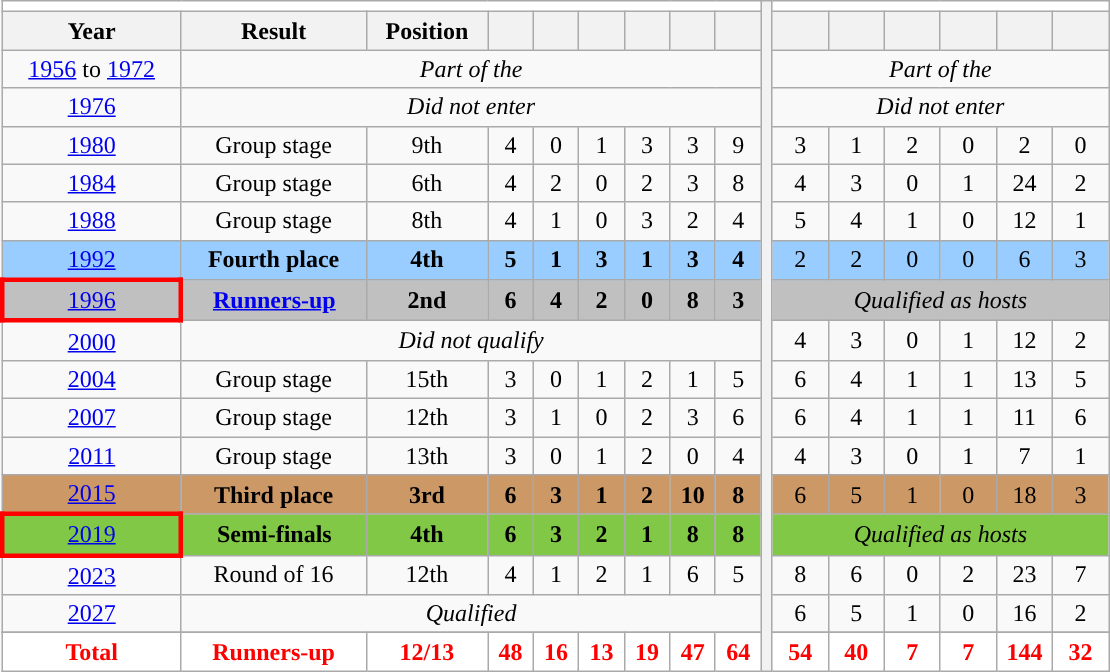<table class="wikitable" style="text-align: center">
<tr>
<th colspan="9" style="background:#ffffff;"><a href='#'></a> </th>
<th rowspan="21" style="width:1%;"></th>
<th colspan="6" style="background: #ffffff;"><a href='#'></a> </th>
</tr>
<tr>
<th>Year</th>
<th>Result</th>
<th>Position</th>
<th></th>
<th></th>
<th></th>
<th></th>
<th></th>
<th></th>
<th width=30></th>
<th width=30></th>
<th width=30></th>
<th width=30></th>
<th width=30></th>
<th width=30></th>
</tr>
<tr>
<td> <a href='#'>1956</a> to  <a href='#'>1972</a></td>
<td colspan="8"><em>Part of the </em></td>
<td colspan="6"><em>Part of the </em></td>
</tr>
<tr>
<td> <a href='#'>1976</a></td>
<td colspan="8"><em>Did not enter</em></td>
<td colspan="6"><em>Did not enter</em></td>
</tr>
<tr>
<td> <a href='#'>1980</a></td>
<td>Group stage</td>
<td>9th</td>
<td>4</td>
<td>0</td>
<td>1</td>
<td>3</td>
<td>3</td>
<td>9</td>
<td>3</td>
<td>1</td>
<td>2</td>
<td>0</td>
<td>2</td>
<td>0</td>
</tr>
<tr>
<td align=center> <a href='#'>1984</a></td>
<td>Group stage</td>
<td>6th</td>
<td>4</td>
<td>2</td>
<td>0</td>
<td>2</td>
<td>3</td>
<td>8</td>
<td>4</td>
<td>3</td>
<td>0</td>
<td>1</td>
<td>24</td>
<td>2</td>
</tr>
<tr>
<td> <a href='#'>1988</a></td>
<td>Group stage</td>
<td>8th</td>
<td>4</td>
<td>1</td>
<td>0</td>
<td>3</td>
<td>2</td>
<td>4</td>
<td>5</td>
<td>4</td>
<td>1</td>
<td>0</td>
<td>12</td>
<td>1</td>
</tr>
<tr style="background:#9acdff;">
<td align=center> <a href='#'>1992</a></td>
<td><strong>Fourth place</strong></td>
<td><strong>4th</strong></td>
<td><strong>5</strong></td>
<td><strong>1</strong></td>
<td><strong>3</strong></td>
<td><strong>1</strong></td>
<td><strong>3</strong></td>
<td><strong>4</strong></td>
<td>2</td>
<td>2</td>
<td>0</td>
<td>0</td>
<td>6</td>
<td>3</td>
</tr>
<tr bgcolor=Silver>
<td style="border: 3px solid red"> <a href='#'>1996</a></td>
<td><strong><a href='#'>Runners-up</a></strong></td>
<td><strong>2nd</strong></td>
<td><strong>6</strong></td>
<td><strong>4</strong></td>
<td><strong>2</strong></td>
<td><strong>0</strong></td>
<td><strong>8</strong></td>
<td><strong>3</strong></td>
<td colspan=6><em>Qualified as hosts</em></td>
</tr>
<tr>
<td> <a href='#'>2000</a></td>
<td colspan=8><em>Did not qualify</em></td>
<td>4</td>
<td>3</td>
<td>0</td>
<td>1</td>
<td>12</td>
<td>2</td>
</tr>
<tr>
<td> <a href='#'>2004</a></td>
<td>Group stage</td>
<td>15th</td>
<td>3</td>
<td>0</td>
<td>1</td>
<td>2</td>
<td>1</td>
<td>5</td>
<td>6</td>
<td>4</td>
<td>1</td>
<td>1</td>
<td>13</td>
<td>5</td>
</tr>
<tr>
<td>    <a href='#'>2007</a></td>
<td>Group stage</td>
<td>12th</td>
<td>3</td>
<td>1</td>
<td>0</td>
<td>2</td>
<td>3</td>
<td>6</td>
<td>6</td>
<td>4</td>
<td>1</td>
<td>1</td>
<td>11</td>
<td>6</td>
</tr>
<tr>
<td> <a href='#'>2011</a></td>
<td>Group stage</td>
<td>13th</td>
<td>3</td>
<td>0</td>
<td>1</td>
<td>2</td>
<td>0</td>
<td>4</td>
<td>4</td>
<td>3</td>
<td>0</td>
<td>1</td>
<td>7</td>
<td>1</td>
</tr>
<tr bgcolor="#cc9966">
<td> <a href='#'>2015</a></td>
<td><strong>Third place</strong></td>
<td><strong>3rd</strong></td>
<td><strong>6</strong></td>
<td><strong>3</strong></td>
<td><strong>1</strong></td>
<td><strong>2</strong></td>
<td><strong>10</strong></td>
<td><strong>8</strong></td>
<td>6</td>
<td>5</td>
<td>1</td>
<td>0</td>
<td>18</td>
<td>3</td>
</tr>
<tr bgcolor="#81c846">
<td style="border: 3px solid red"> <a href='#'>2019</a></td>
<td><strong>Semi-finals</strong></td>
<td><strong>4th</strong></td>
<td><strong>6</strong></td>
<td><strong>3</strong></td>
<td><strong>2</strong></td>
<td><strong>1</strong></td>
<td><strong>8</strong></td>
<td><strong>8</strong></td>
<td colspan=6><em>Qualified as hosts</em></td>
</tr>
<tr>
<td> <a href='#'>2023</a></td>
<td>Round of 16</td>
<td>12th</td>
<td>4</td>
<td>1</td>
<td>2</td>
<td>1</td>
<td>6</td>
<td>5</td>
<td>8</td>
<td>6</td>
<td>0</td>
<td>2</td>
<td>23</td>
<td>7</td>
</tr>
<tr>
<td> <a href='#'>2027</a></td>
<td align="center" colspan=8><em>Qualified</em></td>
<td>6</td>
<td>5</td>
<td>1</td>
<td>0</td>
<td>16</td>
<td>2</td>
</tr>
<tr>
</tr>
<tr style="color:red;">
<th style="background:#ffffff;">Total</th>
<th style="background:#ffffff;">Runners-up</th>
<th style="background:#ffffff;">12/13</th>
<th style="background:#ffffff;">48</th>
<th style="background:#ffffff;">16</th>
<th style="background:#ffffff;">13</th>
<th style="background:#ffffff;">19</th>
<th style="background:#ffffff;">47</th>
<th style="background:#ffffff;">64</th>
<th style="background:#ffffff;">54</th>
<th style="background:#ffffff;">40</th>
<th style="background:#ffffff;">7</th>
<th style="background:#ffffff;">7</th>
<th style="background:#ffffff;">144</th>
<th style="background:#ffffff;">32</th>
</tr>
</table>
